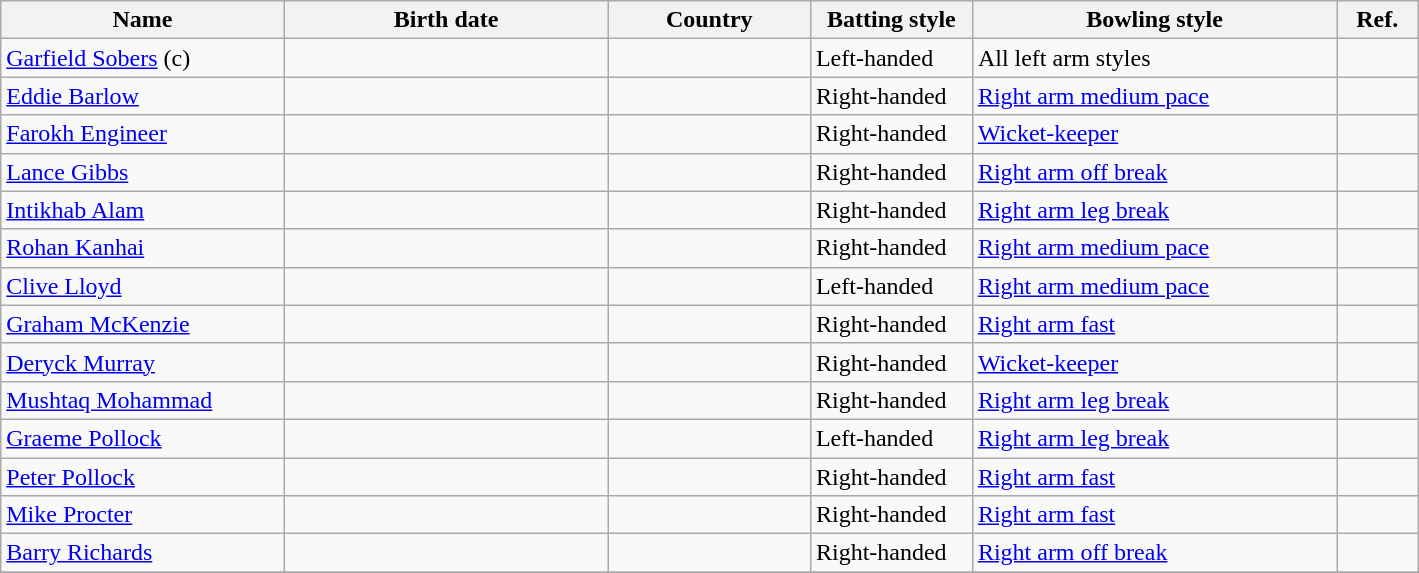<table class="wikitable" style="text-align: left">
<tr>
<th width="17.5%" align="left">Name</th>
<th width="20%" align="center">Birth date</th>
<th width="12.5%" align="center">Country</th>
<th width="10%" align="center">Batting style</th>
<th width="22.5%" align="center">Bowling style</th>
<th width="5%" align="right">Ref.</th>
</tr>
<tr>
<td><a href='#'>Garfield Sobers</a> (c)</td>
<td></td>
<td></td>
<td>Left-handed</td>
<td>All left arm styles</td>
<td></td>
</tr>
<tr>
<td><a href='#'>Eddie Barlow</a></td>
<td></td>
<td></td>
<td>Right-handed</td>
<td><a href='#'>Right arm medium pace</a></td>
<td></td>
</tr>
<tr>
<td><a href='#'>Farokh Engineer</a></td>
<td></td>
<td></td>
<td>Right-handed</td>
<td><a href='#'>Wicket-keeper</a></td>
<td></td>
</tr>
<tr>
<td><a href='#'>Lance Gibbs</a></td>
<td></td>
<td></td>
<td>Right-handed</td>
<td><a href='#'>Right arm off break</a></td>
<td></td>
</tr>
<tr>
<td><a href='#'>Intikhab Alam</a></td>
<td></td>
<td></td>
<td>Right-handed</td>
<td><a href='#'>Right arm leg break</a></td>
<td></td>
</tr>
<tr>
<td><a href='#'>Rohan Kanhai</a></td>
<td></td>
<td></td>
<td>Right-handed</td>
<td><a href='#'>Right arm medium pace</a></td>
<td></td>
</tr>
<tr>
<td><a href='#'>Clive Lloyd</a></td>
<td></td>
<td></td>
<td>Left-handed</td>
<td><a href='#'>Right arm medium pace</a></td>
<td></td>
</tr>
<tr>
<td><a href='#'>Graham McKenzie</a></td>
<td></td>
<td></td>
<td>Right-handed</td>
<td><a href='#'>Right arm fast</a></td>
<td></td>
</tr>
<tr>
<td><a href='#'>Deryck Murray</a></td>
<td></td>
<td></td>
<td>Right-handed</td>
<td><a href='#'>Wicket-keeper</a></td>
<td></td>
</tr>
<tr>
<td><a href='#'>Mushtaq Mohammad</a></td>
<td></td>
<td></td>
<td>Right-handed</td>
<td><a href='#'>Right arm leg break</a></td>
<td></td>
</tr>
<tr>
<td><a href='#'>Graeme Pollock</a></td>
<td></td>
<td></td>
<td>Left-handed</td>
<td><a href='#'>Right arm leg break</a></td>
<td></td>
</tr>
<tr>
<td><a href='#'>Peter Pollock</a></td>
<td></td>
<td></td>
<td>Right-handed</td>
<td><a href='#'>Right arm fast</a></td>
<td></td>
</tr>
<tr>
<td><a href='#'>Mike Procter</a></td>
<td></td>
<td></td>
<td>Right-handed</td>
<td><a href='#'>Right arm fast</a></td>
<td></td>
</tr>
<tr>
<td><a href='#'>Barry Richards</a></td>
<td></td>
<td></td>
<td>Right-handed</td>
<td><a href='#'>Right arm off break</a></td>
<td></td>
</tr>
<tr>
</tr>
</table>
